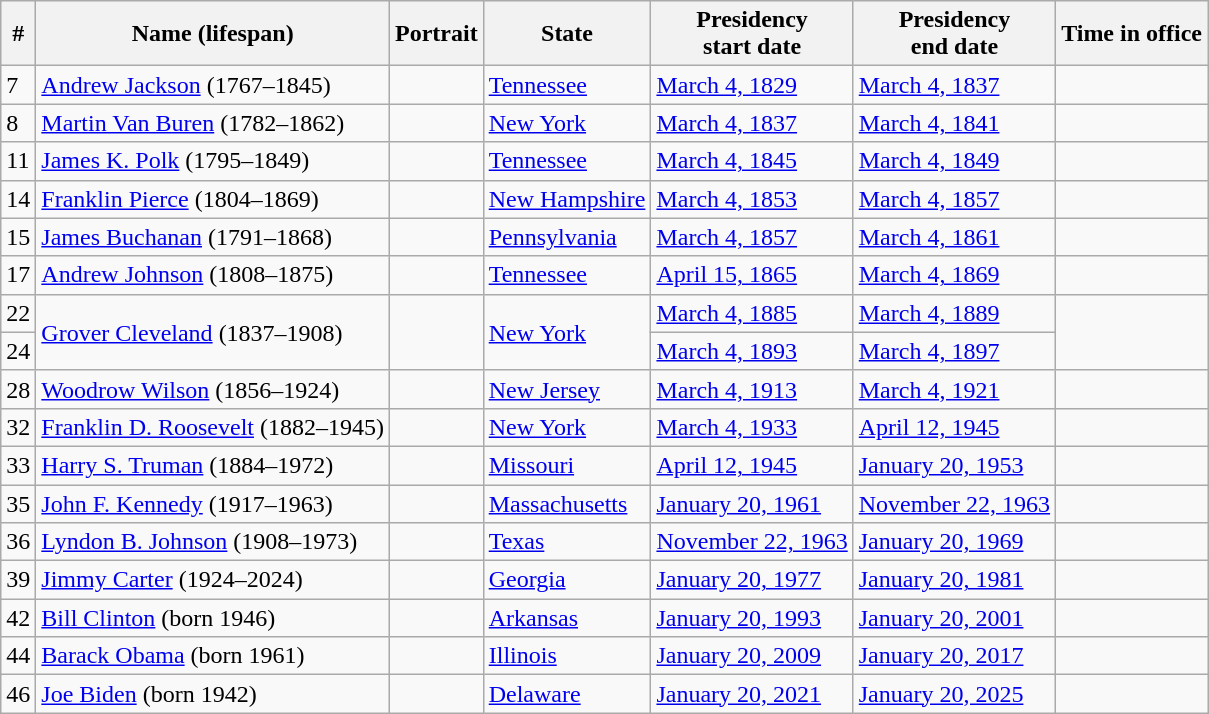<table class="sortable wikitable">
<tr>
<th style="text-align:center;"><abbr>#</abbr></th>
<th style="text-align:center;">Name (lifespan)</th>
<th style="text-align:center;">Portrait</th>
<th style="text-align:center;">State</th>
<th style="text-align:center;">Presidency<br>start date</th>
<th style="text-align:center;">Presidency<br>end date</th>
<th style="text-align:center;">Time in office</th>
</tr>
<tr>
<td>7</td>
<td><a href='#'>Andrew Jackson</a> (1767–1845)</td>
<td></td>
<td><a href='#'>Tennessee</a></td>
<td><a href='#'>March 4, 1829</a></td>
<td><a href='#'>March 4, 1837</a></td>
<td></td>
</tr>
<tr>
<td>8</td>
<td><a href='#'>Martin Van Buren</a> (1782–1862)</td>
<td></td>
<td><a href='#'>New York</a></td>
<td><a href='#'>March 4, 1837</a></td>
<td><a href='#'>March 4, 1841</a></td>
<td></td>
</tr>
<tr>
<td>11</td>
<td><a href='#'>James K. Polk</a> (1795–1849)</td>
<td></td>
<td><a href='#'>Tennessee</a></td>
<td><a href='#'>March 4, 1845</a></td>
<td><a href='#'>March 4, 1849</a></td>
<td></td>
</tr>
<tr>
<td>14</td>
<td><a href='#'>Franklin Pierce</a> (1804–1869)</td>
<td></td>
<td><a href='#'>New Hampshire</a></td>
<td><a href='#'>March 4, 1853</a></td>
<td><a href='#'>March 4, 1857</a></td>
<td></td>
</tr>
<tr>
<td>15</td>
<td><a href='#'>James Buchanan</a> (1791–1868)</td>
<td></td>
<td><a href='#'>Pennsylvania</a></td>
<td><a href='#'>March 4, 1857</a></td>
<td><a href='#'>March 4, 1861</a></td>
<td></td>
</tr>
<tr>
<td>17</td>
<td><a href='#'>Andrew Johnson</a> (1808–1875)</td>
<td></td>
<td><a href='#'>Tennessee</a></td>
<td><a href='#'>April 15, 1865</a></td>
<td><a href='#'>March 4, 1869</a></td>
<td></td>
</tr>
<tr>
<td>22</td>
<td rowspan=2><a href='#'>Grover Cleveland</a> (1837–1908)</td>
<td rowspan=2></td>
<td rowspan=2><a href='#'>New York</a></td>
<td><a href='#'>March 4, 1885</a></td>
<td><a href='#'>March 4, 1889</a></td>
<td rowspan=2></td>
</tr>
<tr>
<td>24</td>
<td><a href='#'>March 4, 1893</a></td>
<td><a href='#'>March 4, 1897</a></td>
</tr>
<tr>
<td>28</td>
<td><a href='#'>Woodrow Wilson</a> (1856–1924)</td>
<td></td>
<td><a href='#'>New Jersey</a></td>
<td><a href='#'>March 4, 1913</a></td>
<td><a href='#'>March 4, 1921</a></td>
<td></td>
</tr>
<tr>
<td>32</td>
<td><a href='#'>Franklin D. Roosevelt</a> (1882–1945)</td>
<td></td>
<td><a href='#'>New York</a></td>
<td><a href='#'>March 4, 1933</a></td>
<td><a href='#'>April 12, 1945</a></td>
<td></td>
</tr>
<tr>
<td>33</td>
<td><a href='#'>Harry S. Truman</a> (1884–1972)</td>
<td></td>
<td><a href='#'>Missouri</a></td>
<td><a href='#'>April 12, 1945</a></td>
<td><a href='#'>January 20, 1953</a></td>
<td></td>
</tr>
<tr>
<td>35</td>
<td><a href='#'>John F. Kennedy</a> (1917–1963)</td>
<td></td>
<td><a href='#'>Massachusetts</a></td>
<td><a href='#'>January 20, 1961</a></td>
<td><a href='#'>November 22, 1963</a></td>
<td></td>
</tr>
<tr>
<td>36</td>
<td><a href='#'>Lyndon B. Johnson</a> (1908–1973)</td>
<td></td>
<td><a href='#'>Texas</a></td>
<td><a href='#'>November 22, 1963</a></td>
<td><a href='#'>January 20, 1969</a></td>
<td></td>
</tr>
<tr>
<td>39</td>
<td><a href='#'>Jimmy Carter</a> (1924–2024)</td>
<td></td>
<td><a href='#'>Georgia</a></td>
<td><a href='#'>January 20, 1977</a></td>
<td><a href='#'>January 20, 1981</a></td>
<td></td>
</tr>
<tr>
<td>42</td>
<td><a href='#'>Bill Clinton</a> (born 1946)</td>
<td></td>
<td><a href='#'>Arkansas</a></td>
<td><a href='#'>January 20, 1993</a></td>
<td><a href='#'>January 20, 2001</a></td>
<td></td>
</tr>
<tr>
<td>44</td>
<td><a href='#'>Barack Obama</a> (born 1961)</td>
<td></td>
<td><a href='#'>Illinois</a></td>
<td><a href='#'>January 20, 2009</a></td>
<td><a href='#'>January 20, 2017</a></td>
<td></td>
</tr>
<tr>
<td>46</td>
<td><a href='#'>Joe Biden</a> (born 1942)</td>
<td></td>
<td><a href='#'>Delaware</a></td>
<td><a href='#'>January 20, 2021</a></td>
<td><a href='#'>January 20, 2025</a></td>
<td></td>
</tr>
</table>
